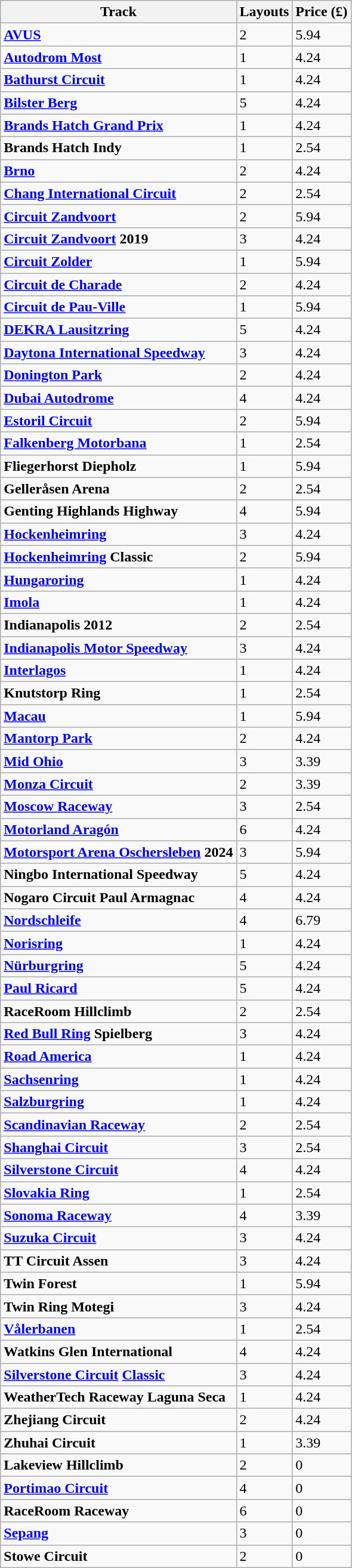<table class="wikitable mw-collapsible">
<tr>
<th>Track</th>
<th>Layouts</th>
<th>Price (£)</th>
</tr>
<tr>
<td><strong><a href='#'>AVUS</a></strong></td>
<td>2</td>
<td>5.94</td>
</tr>
<tr>
<td><strong><a href='#'>Autodrom Most</a></strong></td>
<td>1</td>
<td>4.24</td>
</tr>
<tr>
<td><strong><a href='#'>Bathurst Circuit</a></strong></td>
<td>1</td>
<td>4.24</td>
</tr>
<tr>
<td><strong><a href='#'>Bilster Berg</a></strong></td>
<td>5</td>
<td>4.24</td>
</tr>
<tr>
<td><strong><a href='#'>Brands Hatch Grand Prix</a></strong></td>
<td>1</td>
<td>4.24</td>
</tr>
<tr>
<td><strong>Brands Hatch Indy</strong></td>
<td>1</td>
<td>2.54</td>
</tr>
<tr>
<td><strong><a href='#'>Brno</a></strong></td>
<td>2</td>
<td>4.24</td>
</tr>
<tr>
<td><strong><a href='#'>Chang International Circuit</a></strong></td>
<td>2</td>
<td>2.54</td>
</tr>
<tr>
<td><strong><a href='#'>Circuit Zandvoort</a></strong></td>
<td>2</td>
<td>5.94</td>
</tr>
<tr>
<td><strong><a href='#'>Circuit Zandvoort</a> 2019</strong></td>
<td>3</td>
<td>4.24</td>
</tr>
<tr>
<td><strong><a href='#'>Circuit Zolder</a></strong></td>
<td>1</td>
<td>5.94</td>
</tr>
<tr>
<td><strong><a href='#'>Circuit de Charade</a></strong></td>
<td>2</td>
<td>4.24</td>
</tr>
<tr>
<td><strong><a href='#'>Circuit de Pau-Ville</a></strong></td>
<td>1</td>
<td>5.94</td>
</tr>
<tr>
<td><strong><a href='#'>DEKRA Lausitzring</a></strong></td>
<td>5</td>
<td>4.24</td>
</tr>
<tr>
<td><strong><a href='#'>Daytona International Speedway</a></strong></td>
<td>3</td>
<td>4.24</td>
</tr>
<tr>
<td><strong><a href='#'>Donington Park</a></strong></td>
<td>2</td>
<td>4.24</td>
</tr>
<tr>
<td><strong><a href='#'>Dubai Autodrome</a></strong></td>
<td>4</td>
<td>4.24</td>
</tr>
<tr>
<td><strong><a href='#'>Estoril Circuit</a></strong></td>
<td>2</td>
<td>5.94</td>
</tr>
<tr>
<td><strong><a href='#'>Falkenberg Motorbana</a></strong></td>
<td>1</td>
<td>2.54</td>
</tr>
<tr>
<td><strong>Fliegerhorst Diepholz</strong></td>
<td>1</td>
<td>5.94</td>
</tr>
<tr>
<td><strong>Gelleråsen Arena</strong></td>
<td>2</td>
<td>2.54</td>
</tr>
<tr>
<td><strong>Genting Highlands Highway</strong></td>
<td>4</td>
<td>5.94</td>
</tr>
<tr>
<td><strong><a href='#'>Hockenheimring</a></strong></td>
<td>3</td>
<td>4.24</td>
</tr>
<tr>
<td><strong><a href='#'>Hockenheimring</a> Classic</strong></td>
<td>2</td>
<td>5.94</td>
</tr>
<tr>
<td><strong><a href='#'>Hungaroring</a></strong></td>
<td>1</td>
<td>4.24</td>
</tr>
<tr>
<td><strong><a href='#'>Imola</a></strong></td>
<td>1</td>
<td>4.24</td>
</tr>
<tr>
<td><strong>Indianapolis 2012</strong></td>
<td>2</td>
<td>2.54</td>
</tr>
<tr>
<td><strong><a href='#'>Indianapolis Motor Speedway</a></strong></td>
<td>3</td>
<td>4.24</td>
</tr>
<tr>
<td><strong><a href='#'>Interlagos</a></strong></td>
<td>1</td>
<td>4.24</td>
</tr>
<tr>
<td><strong>Knutstorp Ring</strong></td>
<td>1</td>
<td>2.54</td>
</tr>
<tr>
<td><strong><a href='#'>Macau</a></strong></td>
<td>1</td>
<td>5.94</td>
</tr>
<tr>
<td><strong><a href='#'>Mantorp Park</a></strong></td>
<td>2</td>
<td>4.24</td>
</tr>
<tr>
<td><strong><a href='#'>Mid Ohio</a></strong></td>
<td>3</td>
<td>3.39</td>
</tr>
<tr>
<td><strong><a href='#'>Monza Circuit</a></strong></td>
<td>2</td>
<td>3.39</td>
</tr>
<tr>
<td><strong><a href='#'>Moscow Raceway</a></strong></td>
<td>3</td>
<td>2.54</td>
</tr>
<tr>
<td><strong><a href='#'>Motorland Aragón</a></strong></td>
<td>6</td>
<td>4.24</td>
</tr>
<tr>
<td><strong><a href='#'>Motorsport Arena Oschersleben</a> 2024</strong></td>
<td>3</td>
<td>5.94</td>
</tr>
<tr>
<td><strong>Ningbo International Speedway</strong></td>
<td>5</td>
<td>4.24</td>
</tr>
<tr>
<td><strong>Nogaro Circuit Paul Armagnac</strong></td>
<td>4</td>
<td>4.24</td>
</tr>
<tr>
<td><strong><a href='#'>Nordschleife</a></strong></td>
<td>4</td>
<td>6.79</td>
</tr>
<tr>
<td><strong><a href='#'>Norisring</a></strong></td>
<td>1</td>
<td>4.24</td>
</tr>
<tr>
<td><strong><a href='#'>Nürburgring</a></strong></td>
<td>5</td>
<td>4.24</td>
</tr>
<tr>
<td><strong><a href='#'>Paul Ricard</a></strong></td>
<td>5</td>
<td>4.24</td>
</tr>
<tr>
<td><strong>RaceRoom Hillclimb</strong></td>
<td>2</td>
<td>2.54</td>
</tr>
<tr>
<td><strong><a href='#'>Red Bull Ring</a> Spielberg</strong></td>
<td>3</td>
<td>4.24</td>
</tr>
<tr>
<td><strong><a href='#'>Road America</a></strong></td>
<td>1</td>
<td>4.24</td>
</tr>
<tr>
<td><strong><a href='#'>Sachsenring</a></strong></td>
<td>1</td>
<td>4.24</td>
</tr>
<tr>
<td><strong><a href='#'>Salzburgring</a></strong></td>
<td>1</td>
<td>4.24</td>
</tr>
<tr>
<td><strong><a href='#'>Scandinavian Raceway</a></strong></td>
<td>2</td>
<td>2.54</td>
</tr>
<tr>
<td><strong><a href='#'>Shanghai Circuit</a></strong></td>
<td>3</td>
<td>2.54</td>
</tr>
<tr>
<td><strong><a href='#'>Silverstone Circuit</a></strong></td>
<td>4</td>
<td>4.24</td>
</tr>
<tr>
<td><strong><a href='#'>Slovakia Ring</a></strong></td>
<td>1</td>
<td>2.54</td>
</tr>
<tr>
<td><strong><a href='#'>Sonoma Raceway</a></strong></td>
<td>4</td>
<td>3.39</td>
</tr>
<tr>
<td><strong><a href='#'>Suzuka Circuit</a></strong></td>
<td>3</td>
<td>4.24</td>
</tr>
<tr>
<td><strong>TT Circuit Assen</strong></td>
<td>3</td>
<td>4.24</td>
</tr>
<tr>
<td><strong>Twin Forest</strong></td>
<td>1</td>
<td>5.94</td>
</tr>
<tr>
<td><strong>Twin Ring Motegi</strong></td>
<td>3</td>
<td>4.24</td>
</tr>
<tr>
<td><strong><a href='#'>Vålerbanen</a></strong></td>
<td>1</td>
<td>2.54</td>
</tr>
<tr>
<td><strong>Watkins Glen International</strong></td>
<td>4</td>
<td>4.24</td>
</tr>
<tr>
<td><strong><a href='#'>Silverstone Circuit</a> <a href='#'>Classic</a></strong></td>
<td>3</td>
<td>4.24</td>
</tr>
<tr>
<td><strong>WeatherTech Raceway Laguna Seca</strong></td>
<td>1</td>
<td>4.24</td>
</tr>
<tr>
<td><strong>Zhejiang Circuit</strong></td>
<td>2</td>
<td>4.24</td>
</tr>
<tr>
<td><strong>Zhuhai Circuit</strong></td>
<td>1</td>
<td>3.39</td>
</tr>
<tr>
<td><strong>Lakeview Hillclimb</strong></td>
<td>2</td>
<td>0</td>
</tr>
<tr>
<td><strong><a href='#'>Portimao Circuit</a></strong></td>
<td>4</td>
<td>0</td>
</tr>
<tr>
<td><strong>RaceRoom Raceway</strong></td>
<td>6</td>
<td>0</td>
</tr>
<tr>
<td><strong><a href='#'>Sepang</a></strong></td>
<td>3</td>
<td>0</td>
</tr>
<tr>
<td><strong>Stowe Circuit</strong></td>
<td>2</td>
<td>0</td>
</tr>
</table>
